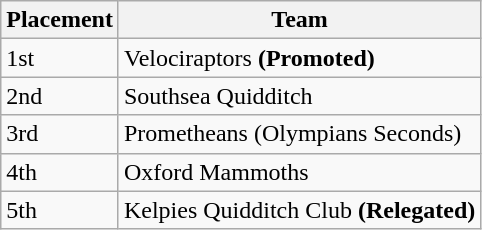<table class="wikitable">
<tr>
<th>Placement</th>
<th>Team</th>
</tr>
<tr>
<td>1st</td>
<td>Velociraptors <strong>(Promoted)</strong></td>
</tr>
<tr>
<td>2nd</td>
<td>Southsea Quidditch</td>
</tr>
<tr>
<td>3rd</td>
<td>Prometheans (Olympians Seconds)</td>
</tr>
<tr>
<td>4th</td>
<td>Oxford Mammoths</td>
</tr>
<tr>
<td>5th</td>
<td>Kelpies Quidditch Club <strong>(Relegated)</strong></td>
</tr>
</table>
